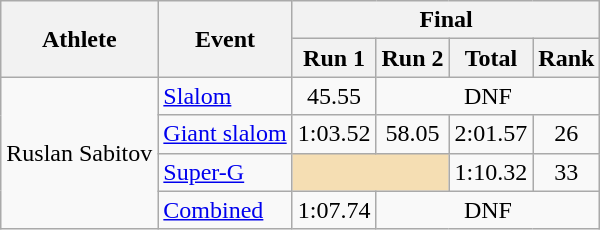<table class="wikitable">
<tr>
<th rowspan="2">Athlete</th>
<th rowspan="2">Event</th>
<th colspan="4">Final</th>
</tr>
<tr>
<th>Run 1</th>
<th>Run 2</th>
<th>Total</th>
<th>Rank</th>
</tr>
<tr>
<td rowspan=4>Ruslan Sabitov</td>
<td><a href='#'>Slalom</a></td>
<td align="center">45.55</td>
<td align="center" colspan=3>DNF</td>
</tr>
<tr>
<td><a href='#'>Giant slalom</a></td>
<td align="center">1:03.52</td>
<td align="center">58.05</td>
<td align="center">2:01.57</td>
<td align="center">26</td>
</tr>
<tr>
<td><a href='#'>Super-G</a></td>
<td colspan=2 bgcolor="wheat"></td>
<td align="center">1:10.32</td>
<td align="center">33</td>
</tr>
<tr>
<td><a href='#'>Combined</a></td>
<td align="center">1:07.74</td>
<td align="center" colspan=3>DNF</td>
</tr>
</table>
